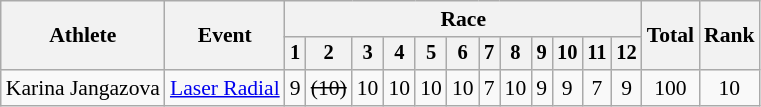<table class=wikitable style=font-size:90%;text-align:center>
<tr>
<th rowspan="2">Athlete</th>
<th rowspan="2">Event</th>
<th colspan=12>Race</th>
<th rowspan=2>Total</th>
<th rowspan=2>Rank</th>
</tr>
<tr style="font-size:95%">
<th>1</th>
<th>2</th>
<th>3</th>
<th>4</th>
<th>5</th>
<th>6</th>
<th>7</th>
<th>8</th>
<th>9</th>
<th>10</th>
<th>11</th>
<th>12</th>
</tr>
<tr>
<td align=left>Karina Jangazova</td>
<td align=left><a href='#'>Laser Radial</a></td>
<td>9</td>
<td><s>(10)</s></td>
<td>10</td>
<td>10</td>
<td>10</td>
<td>10</td>
<td>7</td>
<td>10</td>
<td>9</td>
<td>9</td>
<td>7</td>
<td>9</td>
<td>100</td>
<td>10</td>
</tr>
</table>
